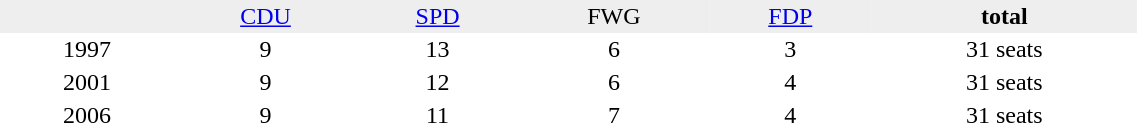<table border="0" cellpadding="2" cellspacing="0" width="60%">
<tr bgcolor="#eeeeee" align="center">
<td></td>
<td><a href='#'>CDU</a></td>
<td><a href='#'>SPD</a></td>
<td>FWG</td>
<td><a href='#'>FDP</a></td>
<td><strong>total</strong></td>
</tr>
<tr align="center">
<td>1997</td>
<td>9</td>
<td>13</td>
<td>6</td>
<td>3</td>
<td>31 seats</td>
</tr>
<tr align="center">
<td>2001</td>
<td>9</td>
<td>12</td>
<td>6</td>
<td>4</td>
<td>31 seats</td>
</tr>
<tr align="center">
<td>2006</td>
<td>9</td>
<td>11</td>
<td>7</td>
<td>4</td>
<td>31 seats</td>
</tr>
</table>
